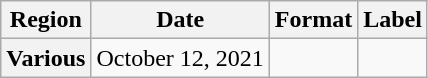<table class="wikitable plainrowheaders">
<tr>
<th>Region</th>
<th>Date</th>
<th>Format</th>
<th>Label</th>
</tr>
<tr>
<th scope="row">Various</th>
<td>October 12, 2021</td>
<td></td>
<td></td>
</tr>
</table>
